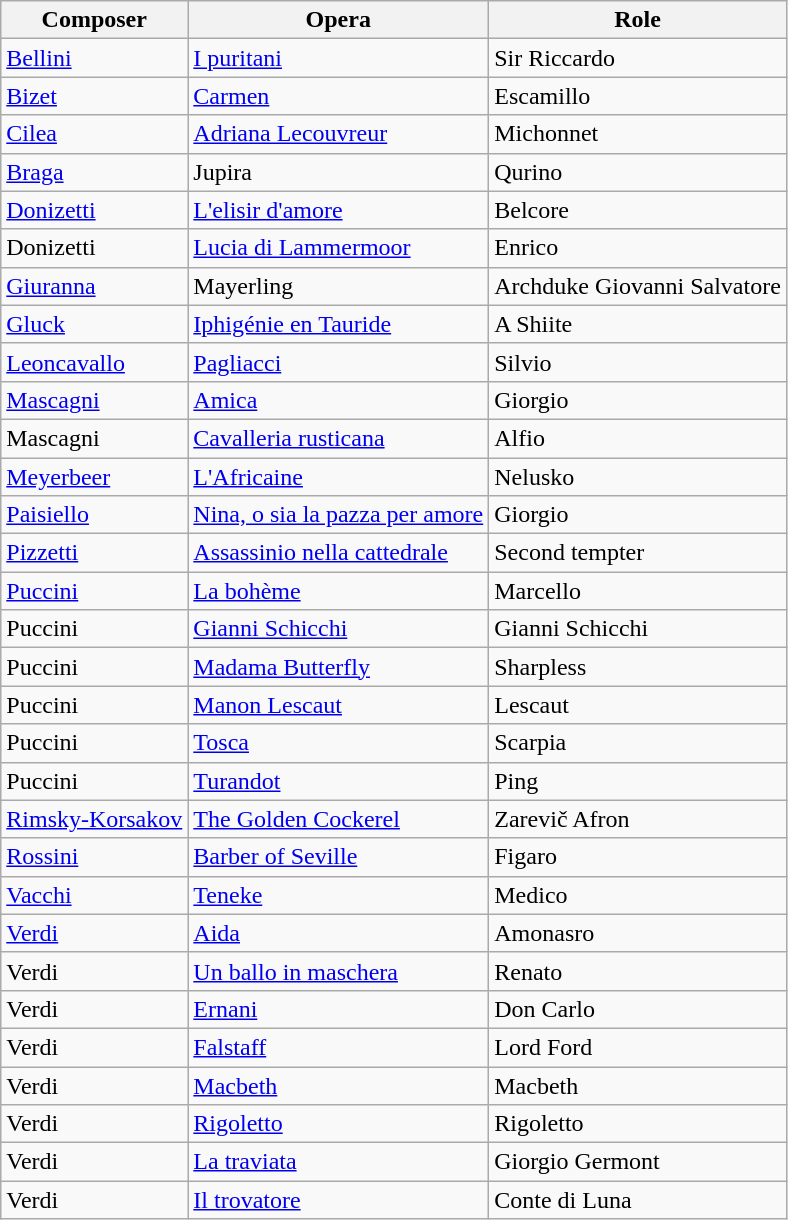<table class="wikitable">
<tr>
<th>Composer</th>
<th>Opera</th>
<th>Role</th>
</tr>
<tr>
<td><a href='#'>Bellini</a></td>
<td><a href='#'>I puritani</a></td>
<td>Sir Riccardo</td>
</tr>
<tr>
<td><a href='#'>Bizet</a></td>
<td><a href='#'>Carmen</a></td>
<td>Escamillo</td>
</tr>
<tr>
<td><a href='#'>Cilea</a></td>
<td><a href='#'>Adriana Lecouvreur</a></td>
<td>Michonnet</td>
</tr>
<tr>
<td><a href='#'>Braga</a></td>
<td>Jupira</td>
<td>Qurino</td>
</tr>
<tr>
<td><a href='#'>Donizetti</a></td>
<td><a href='#'>L'elisir d'amore</a></td>
<td>Belcore</td>
</tr>
<tr>
<td>Donizetti</td>
<td><a href='#'>Lucia di Lammermoor</a></td>
<td>Enrico</td>
</tr>
<tr>
<td><a href='#'>Giuranna</a></td>
<td>Mayerling</td>
<td>Archduke Giovanni Salvatore</td>
</tr>
<tr>
<td><a href='#'>Gluck</a></td>
<td><a href='#'>Iphigénie en Tauride</a></td>
<td>A Shiite</td>
</tr>
<tr>
<td><a href='#'>Leoncavallo</a></td>
<td><a href='#'>Pagliacci</a></td>
<td>Silvio</td>
</tr>
<tr>
<td><a href='#'>Mascagni</a></td>
<td><a href='#'>Amica</a></td>
<td>Giorgio</td>
</tr>
<tr>
<td>Mascagni</td>
<td><a href='#'>Cavalleria rusticana</a></td>
<td>Alfio</td>
</tr>
<tr>
<td><a href='#'>Meyerbeer</a></td>
<td><a href='#'>L'Africaine</a></td>
<td>Nelusko</td>
</tr>
<tr>
<td><a href='#'>Paisiello</a></td>
<td><a href='#'>Nina, o sia la pazza per amore</a></td>
<td>Giorgio</td>
</tr>
<tr>
<td><a href='#'>Pizzetti</a></td>
<td><a href='#'>Assassinio nella cattedrale</a></td>
<td>Second tempter</td>
</tr>
<tr>
<td><a href='#'>Puccini</a></td>
<td><a href='#'>La bohème</a></td>
<td>Marcello</td>
</tr>
<tr>
<td>Puccini</td>
<td><a href='#'>Gianni Schicchi</a></td>
<td>Gianni Schicchi</td>
</tr>
<tr>
<td>Puccini</td>
<td><a href='#'>Madama Butterfly</a></td>
<td>Sharpless</td>
</tr>
<tr>
<td>Puccini</td>
<td><a href='#'>Manon Lescaut</a></td>
<td>Lescaut</td>
</tr>
<tr>
<td>Puccini</td>
<td><a href='#'>Tosca</a></td>
<td>Scarpia</td>
</tr>
<tr>
<td>Puccini</td>
<td><a href='#'>Turandot</a></td>
<td>Ping</td>
</tr>
<tr>
<td><a href='#'>Rimsky-Korsakov</a></td>
<td><a href='#'>The Golden Cockerel</a></td>
<td>Zarevič Afron</td>
</tr>
<tr>
<td><a href='#'>Rossini</a></td>
<td><a href='#'>Barber of Seville</a></td>
<td>Figaro</td>
</tr>
<tr>
<td><a href='#'>Vacchi</a></td>
<td><a href='#'>Teneke</a></td>
<td>Medico</td>
</tr>
<tr>
<td><a href='#'>Verdi</a></td>
<td><a href='#'>Aida</a></td>
<td>Amonasro</td>
</tr>
<tr>
<td>Verdi</td>
<td><a href='#'>Un ballo in maschera</a></td>
<td>Renato</td>
</tr>
<tr>
<td>Verdi</td>
<td><a href='#'>Ernani</a></td>
<td>Don Carlo</td>
</tr>
<tr>
<td>Verdi</td>
<td><a href='#'>Falstaff</a></td>
<td>Lord Ford</td>
</tr>
<tr>
<td>Verdi</td>
<td><a href='#'>Macbeth</a></td>
<td>Macbeth</td>
</tr>
<tr>
<td>Verdi</td>
<td><a href='#'>Rigoletto</a></td>
<td>Rigoletto</td>
</tr>
<tr>
<td>Verdi</td>
<td><a href='#'>La traviata</a></td>
<td>Giorgio Germont</td>
</tr>
<tr>
<td>Verdi</td>
<td><a href='#'>Il trovatore</a></td>
<td>Conte di Luna</td>
</tr>
</table>
